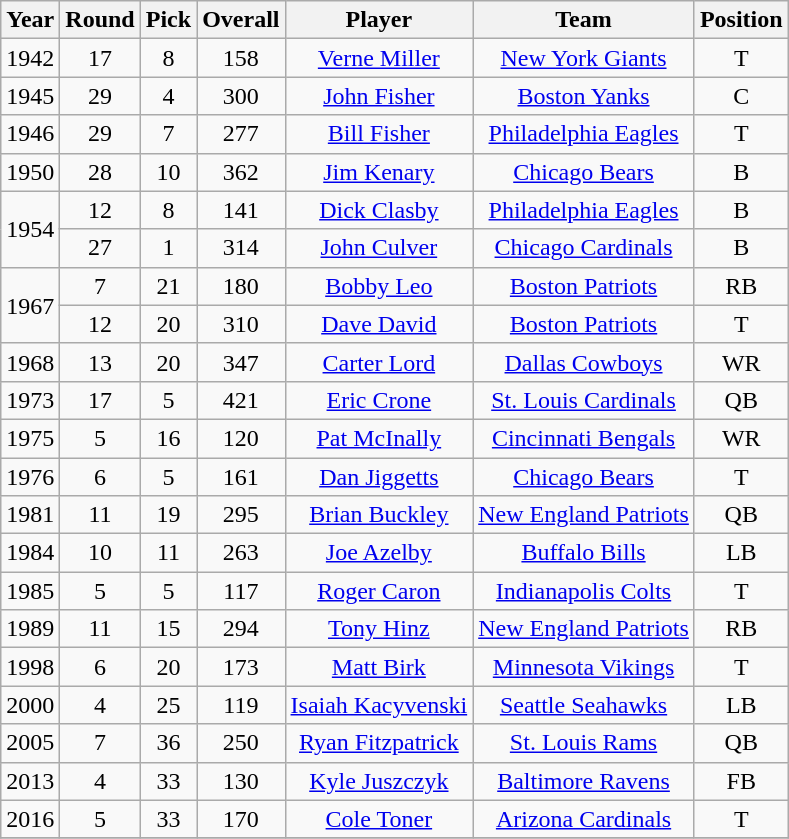<table class="wikitable sortable" style="text-align: center;">
<tr>
<th>Year</th>
<th>Round</th>
<th>Pick</th>
<th>Overall</th>
<th>Player</th>
<th>Team</th>
<th>Position</th>
</tr>
<tr>
<td>1942</td>
<td>17</td>
<td>8</td>
<td>158</td>
<td><a href='#'>Verne Miller</a></td>
<td><a href='#'>New York Giants</a></td>
<td>T</td>
</tr>
<tr>
<td>1945</td>
<td>29</td>
<td>4</td>
<td>300</td>
<td><a href='#'>John Fisher</a></td>
<td><a href='#'>Boston Yanks</a></td>
<td>C</td>
</tr>
<tr>
<td>1946</td>
<td>29</td>
<td>7</td>
<td>277</td>
<td><a href='#'>Bill Fisher</a></td>
<td><a href='#'>Philadelphia Eagles</a></td>
<td>T</td>
</tr>
<tr>
<td>1950</td>
<td>28</td>
<td>10</td>
<td>362</td>
<td><a href='#'>Jim Kenary</a></td>
<td><a href='#'>Chicago Bears</a></td>
<td>B</td>
</tr>
<tr>
<td rowspan="2">1954</td>
<td>12</td>
<td>8</td>
<td>141</td>
<td><a href='#'>Dick Clasby</a></td>
<td><a href='#'>Philadelphia Eagles</a></td>
<td>B</td>
</tr>
<tr>
<td>27</td>
<td>1</td>
<td>314</td>
<td><a href='#'>John Culver</a></td>
<td><a href='#'>Chicago Cardinals</a></td>
<td>B</td>
</tr>
<tr>
<td rowspan="2">1967</td>
<td>7</td>
<td>21</td>
<td>180</td>
<td><a href='#'>Bobby Leo</a></td>
<td><a href='#'>Boston Patriots</a></td>
<td>RB</td>
</tr>
<tr>
<td>12</td>
<td>20</td>
<td>310</td>
<td><a href='#'>Dave David</a></td>
<td><a href='#'>Boston Patriots</a></td>
<td>T</td>
</tr>
<tr>
<td>1968</td>
<td>13</td>
<td>20</td>
<td>347</td>
<td><a href='#'>Carter Lord</a></td>
<td><a href='#'>Dallas Cowboys</a></td>
<td>WR</td>
</tr>
<tr>
<td>1973</td>
<td>17</td>
<td>5</td>
<td>421</td>
<td><a href='#'>Eric Crone</a></td>
<td><a href='#'>St. Louis Cardinals</a></td>
<td>QB</td>
</tr>
<tr>
<td>1975</td>
<td>5</td>
<td>16</td>
<td>120</td>
<td><a href='#'>Pat McInally</a></td>
<td><a href='#'>Cincinnati Bengals</a></td>
<td>WR</td>
</tr>
<tr>
<td>1976</td>
<td>6</td>
<td>5</td>
<td>161</td>
<td><a href='#'>Dan Jiggetts</a></td>
<td><a href='#'>Chicago Bears</a></td>
<td>T</td>
</tr>
<tr>
<td>1981</td>
<td>11</td>
<td>19</td>
<td>295</td>
<td><a href='#'>Brian Buckley</a></td>
<td><a href='#'>New England Patriots</a></td>
<td>QB</td>
</tr>
<tr>
<td>1984</td>
<td>10</td>
<td>11</td>
<td>263</td>
<td><a href='#'>Joe Azelby</a></td>
<td><a href='#'>Buffalo Bills</a></td>
<td>LB</td>
</tr>
<tr>
<td>1985</td>
<td>5</td>
<td>5</td>
<td>117</td>
<td><a href='#'>Roger Caron</a></td>
<td><a href='#'>Indianapolis Colts</a></td>
<td>T</td>
</tr>
<tr>
<td>1989</td>
<td>11</td>
<td>15</td>
<td>294</td>
<td><a href='#'>Tony Hinz</a></td>
<td><a href='#'>New England Patriots</a></td>
<td>RB</td>
</tr>
<tr>
<td>1998</td>
<td>6</td>
<td>20</td>
<td>173</td>
<td><a href='#'>Matt Birk</a></td>
<td><a href='#'>Minnesota Vikings</a></td>
<td>T</td>
</tr>
<tr>
<td>2000</td>
<td>4</td>
<td>25</td>
<td>119</td>
<td><a href='#'>Isaiah Kacyvenski</a></td>
<td><a href='#'>Seattle Seahawks</a></td>
<td>LB</td>
</tr>
<tr>
<td>2005</td>
<td>7</td>
<td>36</td>
<td>250</td>
<td><a href='#'>Ryan Fitzpatrick</a></td>
<td><a href='#'>St. Louis Rams</a></td>
<td>QB</td>
</tr>
<tr>
<td>2013</td>
<td>4</td>
<td>33</td>
<td>130</td>
<td><a href='#'>Kyle Juszczyk</a></td>
<td><a href='#'>Baltimore Ravens</a></td>
<td>FB</td>
</tr>
<tr>
<td>2016</td>
<td>5</td>
<td>33</td>
<td>170</td>
<td><a href='#'>Cole Toner</a></td>
<td><a href='#'>Arizona Cardinals</a></td>
<td>T</td>
</tr>
<tr>
</tr>
</table>
